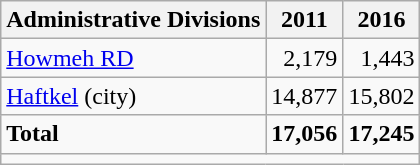<table class="wikitable">
<tr>
<th>Administrative Divisions</th>
<th>2011</th>
<th>2016</th>
</tr>
<tr>
<td><a href='#'>Howmeh RD</a></td>
<td style="text-align: right;">2,179</td>
<td style="text-align: right;">1,443</td>
</tr>
<tr>
<td><a href='#'>Haftkel</a> (city)</td>
<td style="text-align: right;">14,877</td>
<td style="text-align: right;">15,802</td>
</tr>
<tr>
<td><strong>Total</strong></td>
<td style="text-align: right;"><strong>17,056</strong></td>
<td style="text-align: right;"><strong>17,245</strong></td>
</tr>
<tr>
<td colspan=3></td>
</tr>
</table>
